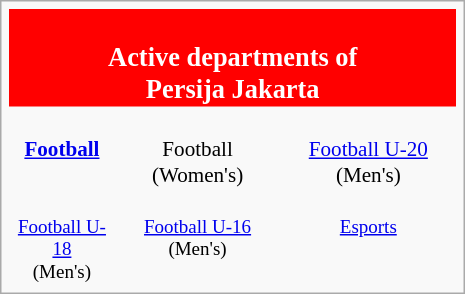<table class="infobox" style="font-size: 88%; width: 22em; text-align: center">
<tr>
<th colspan=3 style="font-size: 125%; background-color:#FF0000; color:white; text-align:center;"><br>Active departments of<br>Persija Jakarta</th>
</tr>
<tr style="text-align: center">
<td><br><strong><a href='#'>Football</a><strong><em></td>
<td><br></em></strong>Football (Women's)<strong><em></td>
<td><br></strong><a href='#'>Football U-20</a> (Men's)<strong></td>
</tr>
<tr style="font-size: 90%; text-align: center">
<td><br></strong><a href='#'>Football U-18</a><br> (Men's)<strong></td>
<td><br></strong><a href='#'>Football U-16</a><br> (Men's)<strong></td>
<td><br></strong><a href='#'>Esports</a><strong></td>
</tr>
</table>
